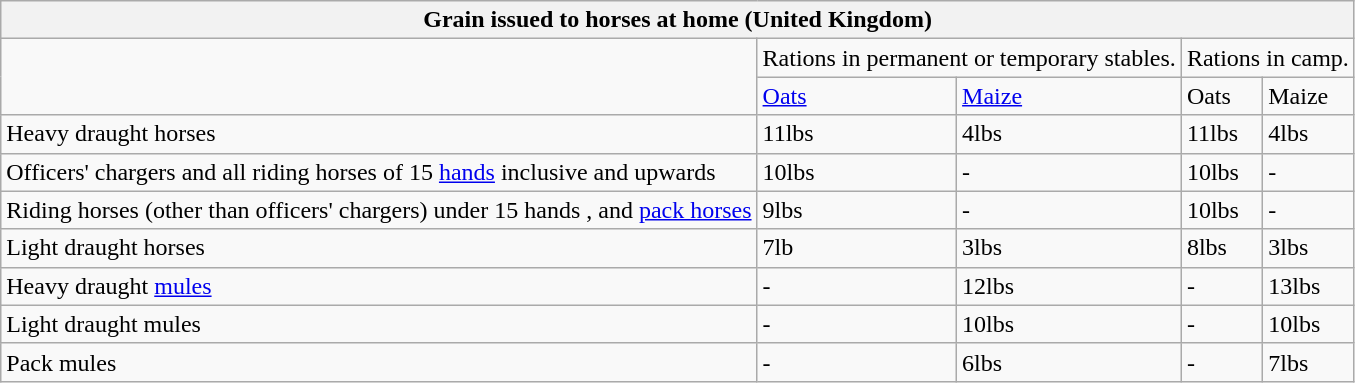<table class="wikitable">
<tr>
<th colspan="5">Grain issued to horses at home (United Kingdom)</th>
</tr>
<tr>
<td rowspan="2"></td>
<td colspan="2">Rations in permanent or temporary stables.</td>
<td colspan="2">Rations in camp.</td>
</tr>
<tr>
<td><a href='#'>Oats</a></td>
<td><a href='#'>Maize</a></td>
<td>Oats</td>
<td>Maize</td>
</tr>
<tr>
<td>Heavy draught horses</td>
<td>11lbs</td>
<td>4lbs</td>
<td>11lbs</td>
<td>4lbs</td>
</tr>
<tr>
<td>Officers' chargers and all riding horses of 15 <a href='#'>hands</a>  inclusive and upwards</td>
<td>10lbs</td>
<td>-</td>
<td>10lbs</td>
<td>-</td>
</tr>
<tr>
<td>Riding horses (other than officers' chargers) under 15 hands , and <a href='#'>pack horses</a></td>
<td>9lbs</td>
<td>-</td>
<td>10lbs</td>
<td>-</td>
</tr>
<tr>
<td>Light draught horses</td>
<td>7lb</td>
<td>3lbs</td>
<td>8lbs</td>
<td>3lbs</td>
</tr>
<tr>
<td>Heavy draught <a href='#'>mules</a></td>
<td>-</td>
<td>12lbs</td>
<td>-</td>
<td>13lbs</td>
</tr>
<tr>
<td>Light draught mules</td>
<td>-</td>
<td>10lbs</td>
<td>-</td>
<td>10lbs</td>
</tr>
<tr>
<td>Pack mules</td>
<td>-</td>
<td>6lbs</td>
<td>-</td>
<td>7lbs</td>
</tr>
</table>
